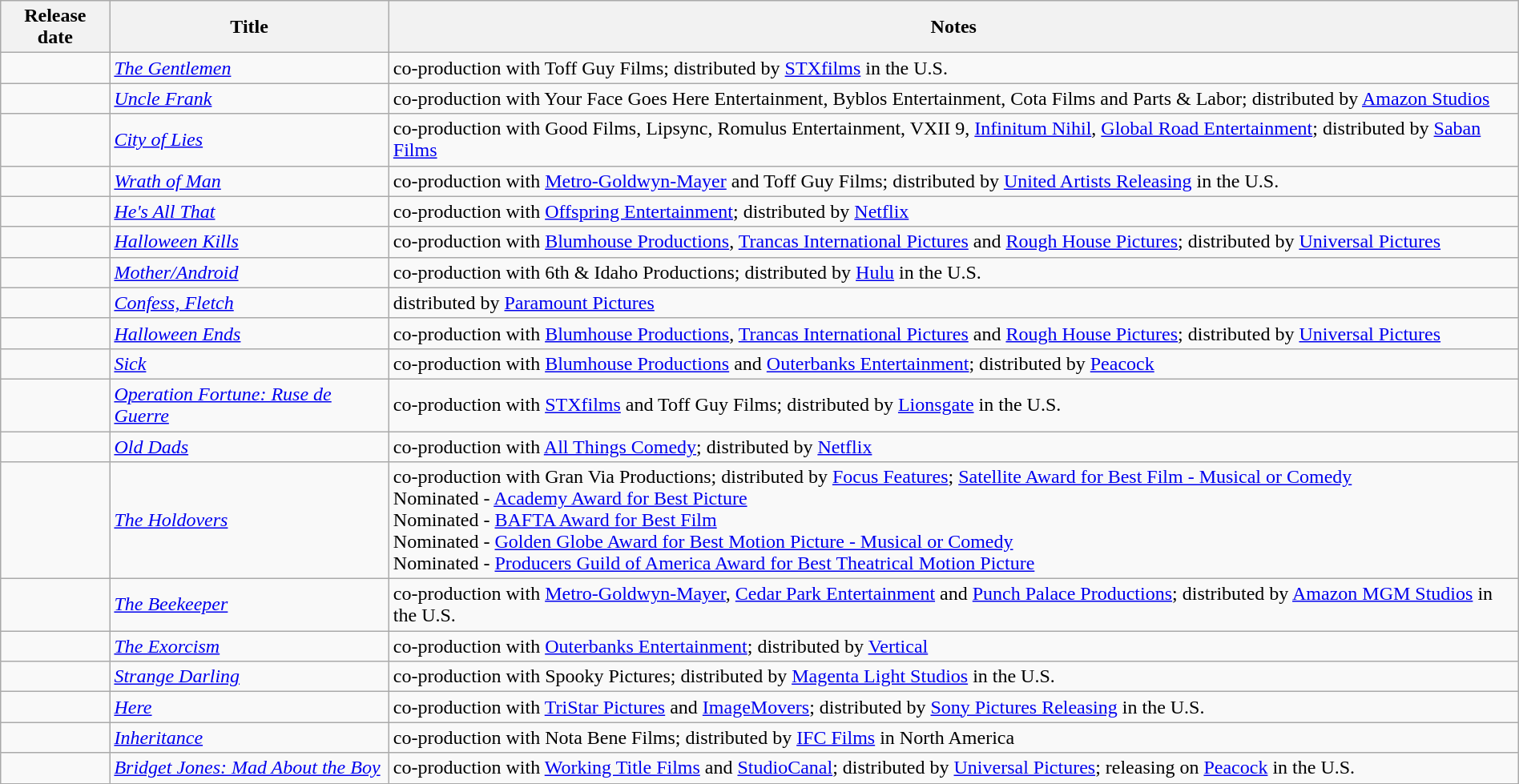<table class="wikitable sortable" style="width:100%;">
<tr>
<th>Release date</th>
<th>Title</th>
<th>Notes</th>
</tr>
<tr>
<td></td>
<td><em><a href='#'>The Gentlemen</a></em></td>
<td>co-production with Toff Guy Films; distributed by <a href='#'>STXfilms</a> in the U.S.</td>
</tr>
<tr>
<td></td>
<td><em><a href='#'>Uncle Frank</a></em></td>
<td>co-production with Your Face Goes Here Entertainment, Byblos Entertainment, Cota Films and Parts & Labor; distributed by <a href='#'>Amazon Studios</a></td>
</tr>
<tr>
<td></td>
<td><em><a href='#'>City of Lies</a></em></td>
<td>co-production with Good Films, Lipsync, Romulus Entertainment, VXII 9, <a href='#'>Infinitum Nihil</a>, <a href='#'>Global Road Entertainment</a>; distributed by <a href='#'>Saban Films</a></td>
</tr>
<tr>
<td></td>
<td><em><a href='#'>Wrath of Man</a></em></td>
<td>co-production with <a href='#'>Metro-Goldwyn-Mayer</a> and Toff Guy Films; distributed by <a href='#'>United Artists Releasing</a> in the U.S.</td>
</tr>
<tr>
<td></td>
<td><em><a href='#'>He's All That</a></em></td>
<td>co-production with <a href='#'>Offspring Entertainment</a>; distributed by <a href='#'>Netflix</a></td>
</tr>
<tr>
<td></td>
<td><em><a href='#'>Halloween Kills</a></em></td>
<td>co-production with <a href='#'>Blumhouse Productions</a>, <a href='#'>Trancas International Pictures</a> and <a href='#'>Rough House Pictures</a>; distributed by <a href='#'>Universal Pictures</a></td>
</tr>
<tr>
<td></td>
<td><em><a href='#'>Mother/Android</a></em></td>
<td>co-production with 6th & Idaho Productions; distributed by <a href='#'>Hulu</a> in the U.S.</td>
</tr>
<tr>
<td></td>
<td><em><a href='#'>Confess, Fletch</a></em></td>
<td>distributed by <a href='#'>Paramount Pictures</a></td>
</tr>
<tr>
<td></td>
<td><em><a href='#'>Halloween Ends</a></em></td>
<td>co-production with <a href='#'>Blumhouse Productions</a>, <a href='#'>Trancas International Pictures</a> and <a href='#'>Rough House Pictures</a>; distributed by <a href='#'>Universal Pictures</a></td>
</tr>
<tr>
<td></td>
<td><em><a href='#'>Sick</a></em></td>
<td>co-production with <a href='#'>Blumhouse Productions</a> and <a href='#'>Outerbanks Entertainment</a>; distributed by <a href='#'>Peacock</a></td>
</tr>
<tr>
<td></td>
<td><em><a href='#'>Operation Fortune: Ruse de Guerre</a></em></td>
<td>co-production with <a href='#'>STXfilms</a> and Toff Guy Films; distributed by <a href='#'>Lionsgate</a> in the U.S.</td>
</tr>
<tr .>
<td></td>
<td><em><a href='#'>Old Dads</a></em></td>
<td>co-production with <a href='#'>All Things Comedy</a>; distributed by <a href='#'>Netflix</a></td>
</tr>
<tr>
<td></td>
<td><em><a href='#'>The Holdovers</a></em></td>
<td>co-production with Gran Via Productions; distributed by <a href='#'>Focus Features</a>; <a href='#'>Satellite Award for Best Film - Musical or Comedy</a><br>Nominated - <a href='#'>Academy Award for Best Picture</a><br>Nominated - <a href='#'>BAFTA Award for Best Film</a><br>Nominated - <a href='#'>Golden Globe Award for Best Motion Picture - Musical or Comedy</a><br>Nominated - <a href='#'>Producers Guild of America Award for Best Theatrical Motion Picture</a></td>
</tr>
<tr>
<td></td>
<td><em><a href='#'>The Beekeeper</a></em></td>
<td>co-production with <a href='#'>Metro-Goldwyn-Mayer</a>, <a href='#'>Cedar Park Entertainment</a> and <a href='#'>Punch Palace Productions</a>; distributed by <a href='#'>Amazon MGM Studios</a> in the U.S.</td>
</tr>
<tr>
<td></td>
<td><em><a href='#'>The Exorcism</a></em></td>
<td>co-production with <a href='#'>Outerbanks Entertainment</a>; distributed by <a href='#'>Vertical</a></td>
</tr>
<tr>
<td></td>
<td><em><a href='#'>Strange Darling</a></em></td>
<td>co-production with Spooky Pictures; distributed by <a href='#'>Magenta Light Studios</a> in the U.S.</td>
</tr>
<tr>
<td></td>
<td><em><a href='#'>Here</a></em></td>
<td>co-production with <a href='#'>TriStar Pictures</a> and <a href='#'>ImageMovers</a>; distributed by <a href='#'>Sony Pictures Releasing</a> in the U.S.</td>
</tr>
<tr>
<td></td>
<td><em><a href='#'>Inheritance</a></em></td>
<td>co-production with Nota Bene Films; distributed by <a href='#'>IFC Films</a> in North America</td>
</tr>
<tr>
<td></td>
<td><em><a href='#'>Bridget Jones: Mad About the Boy</a></em></td>
<td>co-production with <a href='#'>Working Title Films</a> and <a href='#'>StudioCanal</a>; distributed by <a href='#'>Universal Pictures</a>; releasing on <a href='#'>Peacock</a> in the U.S.</td>
</tr>
</table>
